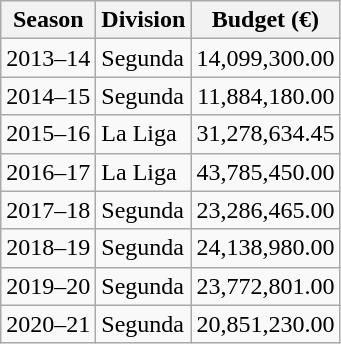<table class="wikitable sortable">
<tr>
<th>Season</th>
<th>Division</th>
<th>Budget (€)</th>
</tr>
<tr>
<td>2013–14</td>
<td>Segunda</td>
<td align=right>14,099,300.00</td>
</tr>
<tr>
<td>2014–15</td>
<td>Segunda</td>
<td align=right>11,884,180.00</td>
</tr>
<tr>
<td>2015–16</td>
<td>La Liga</td>
<td align=right>31,278,634.45</td>
</tr>
<tr>
<td>2016–17</td>
<td>La Liga</td>
<td align=right>43,785,450.00</td>
</tr>
<tr>
<td>2017–18</td>
<td>Segunda</td>
<td align=right>23,286,465.00</td>
</tr>
<tr>
<td>2018–19</td>
<td>Segunda</td>
<td align=right>24,138,980.00</td>
</tr>
<tr>
<td>2019–20</td>
<td>Segunda</td>
<td align=right>23,772,801.00</td>
</tr>
<tr>
<td>2020–21</td>
<td>Segunda</td>
<td align=right>20,851,230.00</td>
</tr>
</table>
